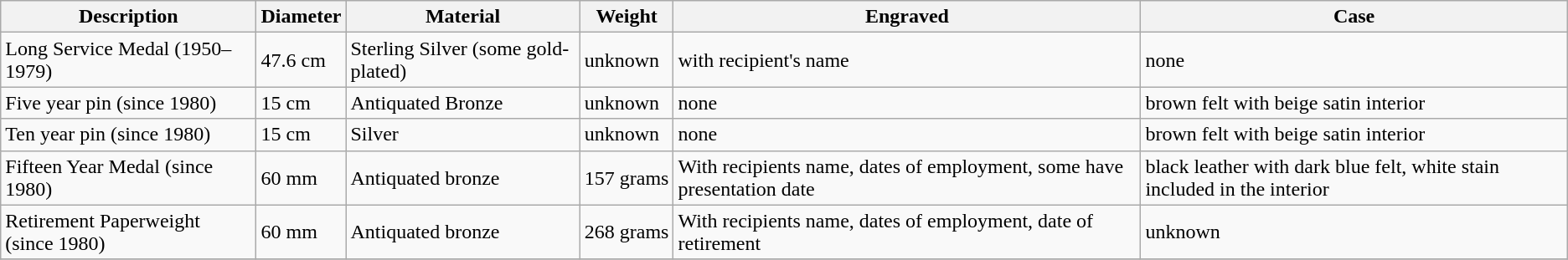<table class="wikitable">
<tr>
<th>Description</th>
<th>Diameter</th>
<th>Material</th>
<th>Weight</th>
<th>Engraved</th>
<th>Case</th>
</tr>
<tr>
<td>Long Service Medal (1950–1979)</td>
<td>47.6 cm</td>
<td>Sterling Silver (some gold-plated)</td>
<td>unknown</td>
<td>with recipient's name</td>
<td>none</td>
</tr>
<tr>
<td>Five year pin (since 1980)</td>
<td>15 cm</td>
<td>Antiquated Bronze</td>
<td>unknown</td>
<td>none</td>
<td>brown felt with beige satin interior</td>
</tr>
<tr>
<td>Ten year pin (since 1980)</td>
<td>15 cm</td>
<td>Silver</td>
<td>unknown</td>
<td>none</td>
<td>brown felt with beige satin interior</td>
</tr>
<tr>
<td>Fifteen Year Medal (since 1980)</td>
<td>60 mm</td>
<td>Antiquated bronze</td>
<td>157 grams</td>
<td>With recipients name, dates of employment, some have presentation date</td>
<td>black leather with dark blue felt, white stain included in the interior</td>
</tr>
<tr>
<td>Retirement Paperweight (since 1980)</td>
<td>60 mm</td>
<td>Antiquated bronze</td>
<td>268 grams</td>
<td>With recipients name, dates of employment, date of retirement</td>
<td>unknown</td>
</tr>
<tr>
</tr>
</table>
